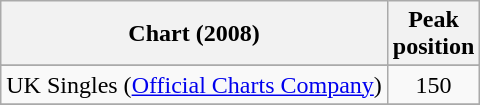<table class="wikitable sortable">
<tr>
<th align="left">Chart (2008)</th>
<th align="left">Peak<br> position</th>
</tr>
<tr>
</tr>
<tr>
<td align="left">UK Singles (<a href='#'>Official Charts Company</a>)</td>
<td align="center">150</td>
</tr>
<tr>
</tr>
</table>
